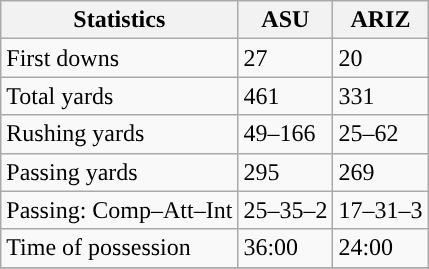<table class="wikitable" style="float: left;">
<tr>
<th>Statistics</th>
<th>ASU</th>
<th>ARIZ</th>
</tr>
<tr>
<td>First downs</td>
<td>27</td>
<td>20</td>
</tr>
<tr>
<td>Total yards</td>
<td>461</td>
<td>331</td>
</tr>
<tr>
<td>Rushing yards</td>
<td>49–166</td>
<td>25–62</td>
</tr>
<tr>
<td>Passing yards</td>
<td>295</td>
<td>269</td>
</tr>
<tr>
<td>Passing: Comp–Att–Int</td>
<td>25–35–2</td>
<td>17–31–3</td>
</tr>
<tr>
<td>Time of possession</td>
<td>36:00</td>
<td>24:00</td>
</tr>
<tr>
</tr>
</table>
